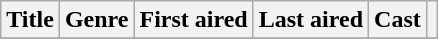<table class="wikitable sortable plainrowheaders" style="text-align:center">
<tr>
<th scope="col">Title</th>
<th scope="col">Genre</th>
<th scope="col">First aired</th>
<th scope="col">Last aired</th>
<th scope="col">Cast</th>
<th scope="col"></th>
</tr>
<tr>
</tr>
</table>
